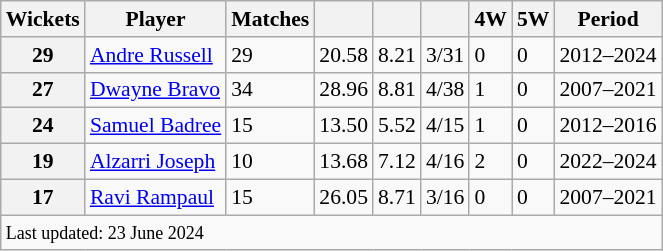<table class="wikitable" style="font-size: 90%">
<tr>
<th>Wickets</th>
<th>Player</th>
<th>Matches</th>
<th></th>
<th></th>
<th></th>
<th>4W</th>
<th>5W</th>
<th>Period</th>
</tr>
<tr>
<th>29</th>
<td><a href='#'>Andre Russell</a></td>
<td>29</td>
<td>20.58</td>
<td>8.21</td>
<td>3/31</td>
<td>0</td>
<td>0</td>
<td>2012–2024</td>
</tr>
<tr>
<th>27</th>
<td><a href='#'>Dwayne Bravo</a></td>
<td>34</td>
<td>28.96</td>
<td>8.81</td>
<td>4/38</td>
<td>1</td>
<td>0</td>
<td>2007–2021</td>
</tr>
<tr>
<th>24</th>
<td><a href='#'>Samuel Badree</a></td>
<td>15</td>
<td>13.50</td>
<td>5.52</td>
<td>4/15</td>
<td>1</td>
<td>0</td>
<td>2012–2016</td>
</tr>
<tr>
<th>19</th>
<td><a href='#'>Alzarri Joseph</a></td>
<td>10</td>
<td>13.68</td>
<td>7.12</td>
<td>4/16</td>
<td>2</td>
<td>0</td>
<td>2022–2024</td>
</tr>
<tr>
<th>17</th>
<td><a href='#'>Ravi Rampaul</a></td>
<td>15</td>
<td>26.05</td>
<td>8.71</td>
<td>3/16</td>
<td>0</td>
<td>0</td>
<td>2007–2021</td>
</tr>
<tr>
<td colspan="9"><small>Last updated: 23 June 2024</small></td>
</tr>
</table>
